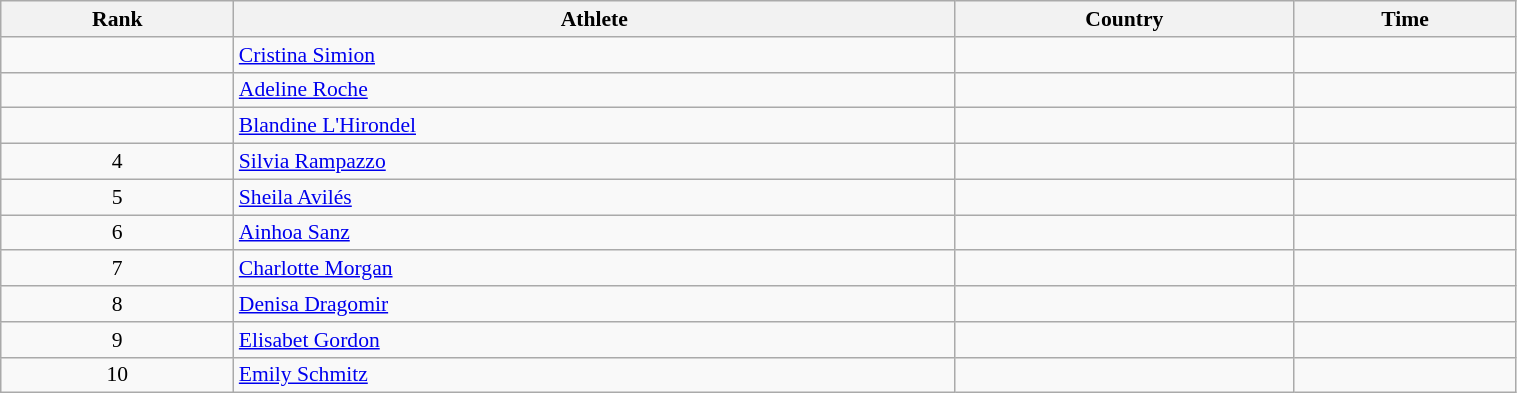<table class="wikitable" width=80% style="font-size:90%; text-align:left;">
<tr>
<th>Rank</th>
<th>Athlete</th>
<th>Country</th>
<th>Time</th>
</tr>
<tr>
<td align="center"></td>
<td><a href='#'>Cristina Simion</a></td>
<td></td>
<td></td>
</tr>
<tr>
<td align="center"></td>
<td><a href='#'>Adeline Roche</a></td>
<td></td>
<td></td>
</tr>
<tr>
<td align="center"></td>
<td><a href='#'>Blandine L'Hirondel</a></td>
<td></td>
<td></td>
</tr>
<tr>
<td align="center">4</td>
<td><a href='#'>Silvia Rampazzo</a></td>
<td></td>
<td></td>
</tr>
<tr>
<td align="center">5</td>
<td><a href='#'>Sheila Avilés</a></td>
<td></td>
<td></td>
</tr>
<tr>
<td align="center">6</td>
<td><a href='#'>Ainhoa Sanz</a></td>
<td></td>
<td></td>
</tr>
<tr>
<td align="center">7</td>
<td><a href='#'>Charlotte Morgan</a></td>
<td></td>
<td></td>
</tr>
<tr>
<td align="center">8</td>
<td><a href='#'>Denisa Dragomir</a></td>
<td></td>
<td></td>
</tr>
<tr>
<td align="center">9</td>
<td><a href='#'>Elisabet Gordon</a></td>
<td></td>
<td></td>
</tr>
<tr>
<td align="center">10</td>
<td><a href='#'>Emily Schmitz</a></td>
<td></td>
<td></td>
</tr>
</table>
